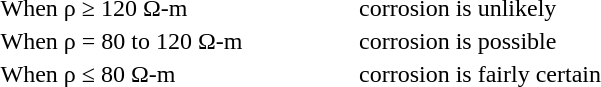<table style="width:30em;">
<tr>
<td> When ρ ≥ 120 Ω-m</td>
<td>corrosion is unlikely</td>
</tr>
<tr>
<td> When ρ = 80 to 120 Ω-m</td>
<td>corrosion is possible</td>
</tr>
<tr>
<td> When ρ ≤ 80 Ω-m</td>
<td>corrosion is fairly certain</td>
</tr>
</table>
